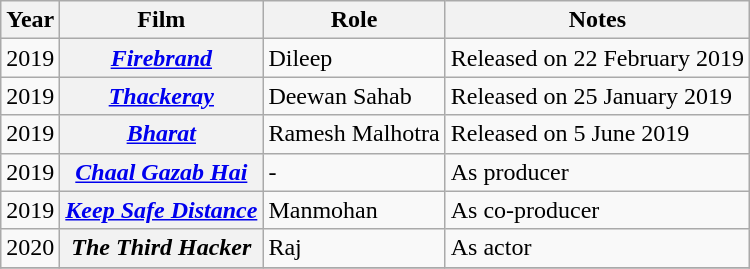<table class="wikitable sortable plainrowheaders">
<tr style="text-align:center;">
<th scope="col">Year</th>
<th scope="col">Film</th>
<th scope="col">Role</th>
<th class="unsortable" scope="col">Notes</th>
</tr>
<tr>
<td>2019</td>
<th scope="row"><em><a href='#'>Firebrand</a></em></th>
<td>Dileep</td>
<td>Released on 22 February 2019</td>
</tr>
<tr>
<td>2019</td>
<th scope="row"><em><a href='#'>Thackeray</a></em></th>
<td>Deewan Sahab</td>
<td>Released on 25 January 2019</td>
</tr>
<tr>
<td>2019</td>
<th scope="row"><em><a href='#'>Bharat</a></em></th>
<td>Ramesh Malhotra</td>
<td>Released on 5 June 2019</td>
</tr>
<tr>
<td>2019</td>
<th scope="row"><em><a href='#'>Chaal Gazab Hai</a></em></th>
<td>-</td>
<td>As producer</td>
</tr>
<tr>
<td>2019</td>
<th scope="row"><em><a href='#'>Keep Safe Distance</a></em></th>
<td>Manmohan</td>
<td>As co-producer</td>
</tr>
<tr>
<td>2020</td>
<th scope="row"><em>The Third Hacker</em></th>
<td>Raj</td>
<td>As actor</td>
</tr>
<tr>
</tr>
</table>
